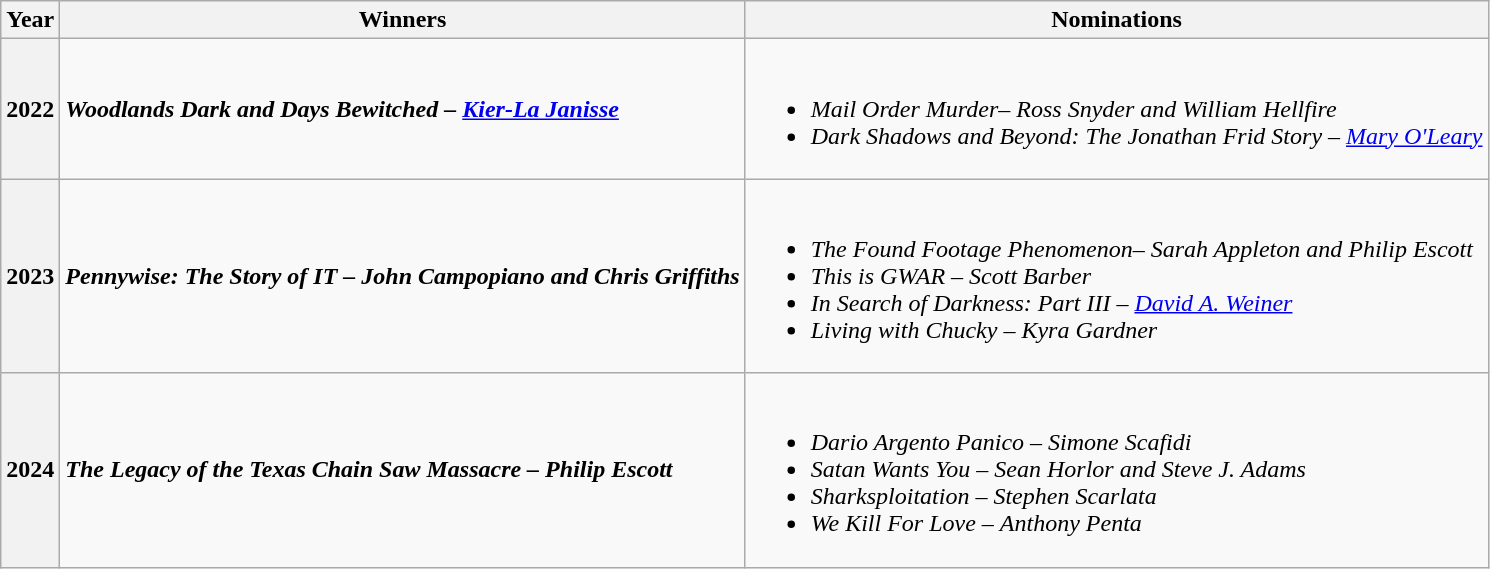<table class="wikitable">
<tr>
<th>Year</th>
<th>Winners</th>
<th>Nominations</th>
</tr>
<tr>
<th>2022</th>
<td><strong><em>Woodlands Dark and Days Bewitched – <a href='#'>Kier-La Janisse</a></em></strong></td>
<td><br><ul><li><em>Mail Order Murder– Ross Snyder and William Hellfire</em></li><li><em>Dark Shadows and Beyond: The Jonathan Frid Story – <a href='#'>Mary O'Leary</a></em></li></ul></td>
</tr>
<tr>
<th>2023</th>
<td><strong><em>Pennywise: The Story of IT – John Campopiano and Chris Griffiths</em></strong></td>
<td><br><ul><li><em>The Found Footage Phenomenon– Sarah Appleton and Philip Escott</em></li><li><em>This is GWAR – Scott Barber</em></li><li><em>In Search of Darkness: Part III</em> – <em><a href='#'>David A. Weiner</a></em></li><li><em>Living with Chucky</em> – <em>Kyra Gardner</em></li></ul></td>
</tr>
<tr>
<th>2024</th>
<td><strong><em>The Legacy of the Texas Chain Saw Massacre – Philip Escott</em></strong></td>
<td><br><ul><li><em>Dario Argento Panico</em> – <em>Simone Scafidi</em></li><li><em>Satan Wants You</em> – <em>Sean Horlor and Steve J. Adams</em></li><li><em>Sharksploitation</em> – <em>Stephen Scarlata</em></li><li><em>We Kill For Love</em> – <em>Anthony Penta</em></li></ul></td>
</tr>
</table>
